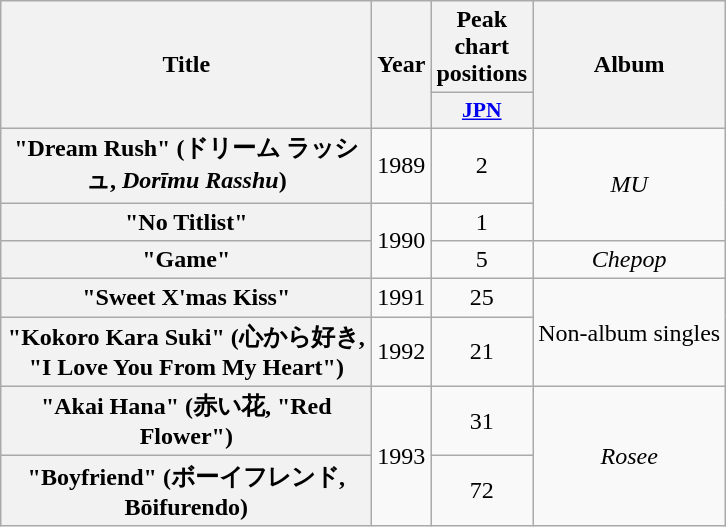<table class="wikitable plainrowheaders" style="text-align:center;" border="1">
<tr>
<th rowspan="2" scope="col" style="width:15em;">Title</th>
<th rowspan="2" scope="col" style="width:1em;">Year</th>
<th scope="col">Peak chart positions</th>
<th rowspan="2" scope="col">Album</th>
</tr>
<tr>
<th scope="col" style="width:2.5em;font-size:90%;"><a href='#'>JPN</a><br></th>
</tr>
<tr>
<th scope="row">"Dream Rush" (ドリーム ラッシュ, <em>Dorīmu Rasshu</em>)</th>
<td>1989</td>
<td>2</td>
<td rowspan="2"><em>MU</em></td>
</tr>
<tr>
<th scope="row">"No Titlist"</th>
<td rowspan="2">1990</td>
<td>1</td>
</tr>
<tr>
<th scope="row">"Game"</th>
<td>5</td>
<td><em>Chepop</em></td>
</tr>
<tr>
<th scope="row">"Sweet X'mas Kiss"</th>
<td>1991</td>
<td>25</td>
<td rowspan="2">Non-album singles</td>
</tr>
<tr>
<th scope="row">"Kokoro Kara Suki" (心から好き, "I Love You From My Heart")</th>
<td>1992</td>
<td>21</td>
</tr>
<tr>
<th scope="row">"Akai Hana" (赤い花, "Red Flower")</th>
<td rowspan="2">1993</td>
<td>31</td>
<td rowspan="2"><em>Rosee</em></td>
</tr>
<tr>
<th scope="row">"Boyfriend" (ボーイフレンド, Bōifurendo)</th>
<td>72</td>
</tr>
</table>
